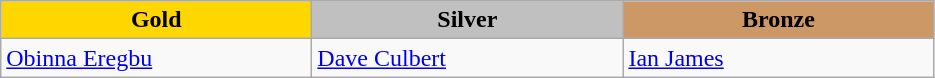<table class="wikitable" style="text-align:left">
<tr align="center">
<td width=200 bgcolor=gold><strong>Gold</strong></td>
<td width=200 bgcolor=silver><strong>Silver</strong></td>
<td width=200 bgcolor=CC9966><strong>Bronze</strong></td>
</tr>
<tr>
<td><a href='#'>Obinna Eregbu</a><br><em></em></td>
<td><a href='#'>Dave Culbert</a><br><em></em></td>
<td><a href='#'>Ian James</a><br><em></em></td>
</tr>
</table>
